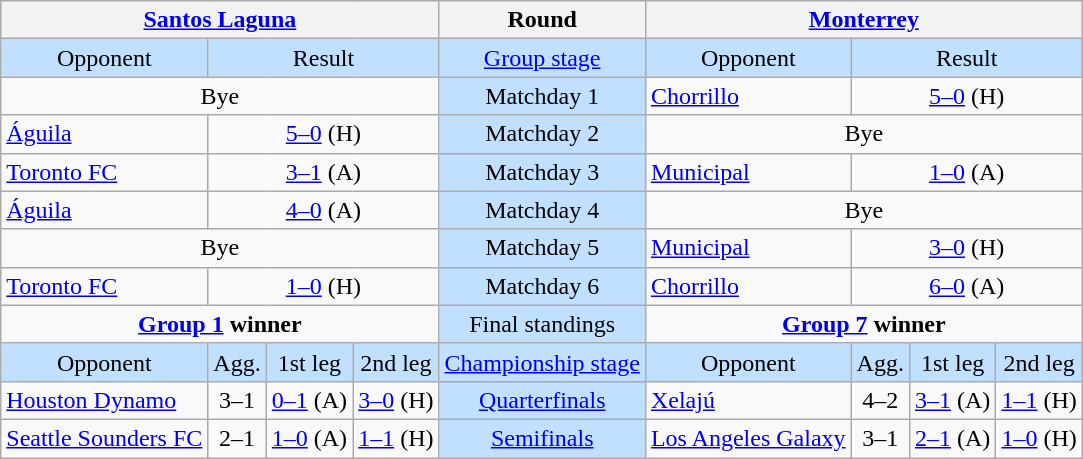<table class="wikitable" style="text-align:center">
<tr>
<th colspan=4> <a href='#'>Santos Laguna</a></th>
<th>Round</th>
<th colspan=4> <a href='#'>Monterrey</a></th>
</tr>
<tr bgcolor=#c1e0ff>
<td>Opponent</td>
<td colspan=3>Result</td>
<td><a href='#'>Group stage</a></td>
<td>Opponent</td>
<td colspan=3>Result</td>
</tr>
<tr>
<td colspan=4>Bye</td>
<td bgcolor=#c1e0ff>Matchday 1</td>
<td align=left> <a href='#'>Chorrillo</a></td>
<td colspan=3><a href='#'>5–0</a> (H)</td>
</tr>
<tr>
<td align=left> <a href='#'>Águila</a></td>
<td colspan=3><a href='#'>5–0</a> (H)</td>
<td bgcolor=#c1e0ff>Matchday 2</td>
<td colspan=4>Bye</td>
</tr>
<tr>
<td align=left> <a href='#'>Toronto FC</a></td>
<td colspan=3><a href='#'>3–1</a> (A)</td>
<td bgcolor=#c1e0ff>Matchday 3</td>
<td align=left> <a href='#'>Municipal</a></td>
<td colspan=3><a href='#'>1–0</a> (A)</td>
</tr>
<tr>
<td align=left> <a href='#'>Águila</a></td>
<td colspan=3><a href='#'>4–0</a> (A)</td>
<td bgcolor=#c1e0ff>Matchday 4</td>
<td colspan=4>Bye</td>
</tr>
<tr>
<td colspan=4>Bye</td>
<td bgcolor=#c1e0ff>Matchday 5</td>
<td align=left> <a href='#'>Municipal</a></td>
<td colspan=3><a href='#'>3–0</a> (H)</td>
</tr>
<tr>
<td align=left> <a href='#'>Toronto FC</a></td>
<td colspan=3><a href='#'>1–0</a> (H)</td>
<td bgcolor=#c1e0ff>Matchday 6</td>
<td align=left> <a href='#'>Chorrillo</a></td>
<td colspan=3><a href='#'>6–0</a> (A)</td>
</tr>
<tr>
<td colspan=4 valign=top><strong><a href='#'>Group 1</a> winner</strong><br></td>
<td bgcolor=#c1e0ff>Final standings</td>
<td colspan=4 valign=top><strong><a href='#'>Group 7</a> winner</strong><br></td>
</tr>
<tr bgcolor=#c1e0ff>
<td>Opponent</td>
<td>Agg.</td>
<td>1st leg</td>
<td>2nd leg</td>
<td><a href='#'>Championship stage</a></td>
<td>Opponent</td>
<td>Agg.</td>
<td>1st leg</td>
<td>2nd leg</td>
</tr>
<tr>
<td align=left> <a href='#'>Houston Dynamo</a></td>
<td>3–1</td>
<td><a href='#'>0–1</a> (A)</td>
<td><a href='#'>3–0</a> (H)</td>
<td bgcolor=#c1e0ff><a href='#'>Quarterfinals</a></td>
<td align=left> <a href='#'>Xelajú</a></td>
<td>4–2</td>
<td><a href='#'>3–1</a> (A)</td>
<td><a href='#'>1–1</a> (H)</td>
</tr>
<tr>
<td align=left> <a href='#'>Seattle Sounders FC</a></td>
<td>2–1</td>
<td><a href='#'>1–0</a> (A)</td>
<td><a href='#'>1–1</a> (H)</td>
<td bgcolor=#c1e0ff><a href='#'>Semifinals</a></td>
<td align=left> <a href='#'>Los Angeles Galaxy</a></td>
<td>3–1</td>
<td><a href='#'>2–1</a> (A)</td>
<td><a href='#'>1–0</a> (H)</td>
</tr>
</table>
